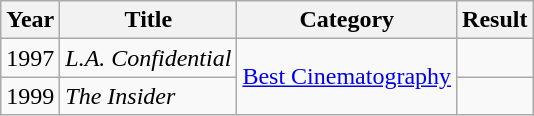<table class="wikitable">
<tr>
<th>Year</th>
<th>Title</th>
<th>Category</th>
<th>Result</th>
</tr>
<tr>
<td>1997</td>
<td><em>L.A. Confidential</em></td>
<td rowspan=2><a href='#'>Best Cinematography</a></td>
<td></td>
</tr>
<tr>
<td>1999</td>
<td><em>The Insider</em></td>
<td></td>
</tr>
</table>
